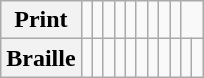<table class="wikitable" style="text-align:center">
<tr>
<th>Print</th>
<td><span></span></td>
<td><span></span></td>
<td><span></span></td>
<td><span></span></td>
<td><span></span></td>
<td><span></span></td>
<td><span></span></td>
<td><span></span></td>
<td><span></span></td>
<td colspan=2><span></span> </td>
</tr>
<tr>
<th>Braille</th>
<td></td>
<td></td>
<td></td>
<td></td>
<td></td>
<td></td>
<td></td>
<td></td>
<td></td>
<td></td>
<td></td>
</tr>
</table>
